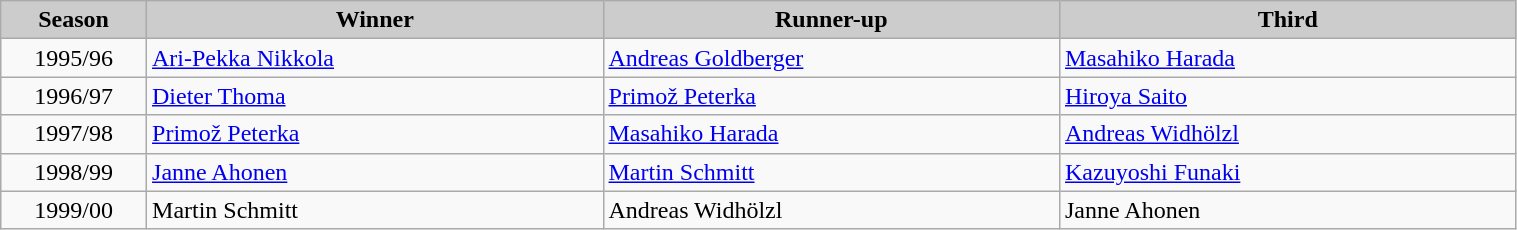<table class="wikitable sortable" style="font-size: 100%" width="80%">
<tr style="background:#ccc; text-align:center;">
<th style="background:#ccc;" width="40">Season</th>
<th style="background:#ccc;" width="180">Winner</th>
<th style="background:#ccc;" width="180">Runner-up</th>
<th style="background:#ccc;" width="180">Third</th>
</tr>
<tr>
<td align=center>1995/96</td>
<td> <a href='#'>Ari-Pekka Nikkola</a></td>
<td> <a href='#'>Andreas Goldberger</a></td>
<td> <a href='#'>Masahiko Harada</a></td>
</tr>
<tr>
<td align=center>1996/97</td>
<td> <a href='#'>Dieter Thoma</a></td>
<td> <a href='#'>Primož Peterka</a></td>
<td> <a href='#'>Hiroya Saito</a></td>
</tr>
<tr>
<td align=center>1997/98</td>
<td> <a href='#'>Primož Peterka</a></td>
<td> <a href='#'>Masahiko Harada</a></td>
<td> <a href='#'>Andreas Widhölzl</a></td>
</tr>
<tr>
<td align=center>1998/99</td>
<td> <a href='#'>Janne Ahonen</a></td>
<td> <a href='#'>Martin Schmitt</a></td>
<td> <a href='#'>Kazuyoshi Funaki</a></td>
</tr>
<tr>
<td align=center>1999/00</td>
<td> Martin Schmitt</td>
<td> Andreas Widhölzl</td>
<td> Janne Ahonen</td>
</tr>
</table>
